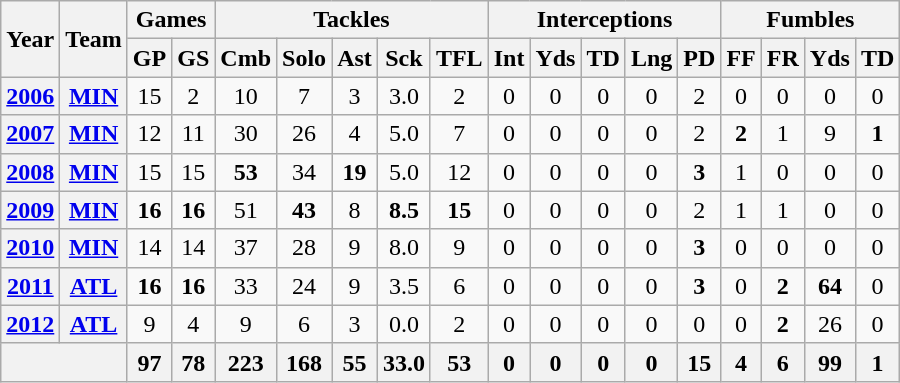<table class="wikitable" style="text-align:center">
<tr>
<th rowspan="2">Year</th>
<th rowspan="2">Team</th>
<th colspan="2">Games</th>
<th colspan="5">Tackles</th>
<th colspan="5">Interceptions</th>
<th colspan="4">Fumbles</th>
</tr>
<tr>
<th>GP</th>
<th>GS</th>
<th>Cmb</th>
<th>Solo</th>
<th>Ast</th>
<th>Sck</th>
<th>TFL</th>
<th>Int</th>
<th>Yds</th>
<th>TD</th>
<th>Lng</th>
<th>PD</th>
<th>FF</th>
<th>FR</th>
<th>Yds</th>
<th>TD</th>
</tr>
<tr>
<th><a href='#'>2006</a></th>
<th><a href='#'>MIN</a></th>
<td>15</td>
<td>2</td>
<td>10</td>
<td>7</td>
<td>3</td>
<td>3.0</td>
<td>2</td>
<td>0</td>
<td>0</td>
<td>0</td>
<td>0</td>
<td>2</td>
<td>0</td>
<td>0</td>
<td>0</td>
<td>0</td>
</tr>
<tr>
<th><a href='#'>2007</a></th>
<th><a href='#'>MIN</a></th>
<td>12</td>
<td>11</td>
<td>30</td>
<td>26</td>
<td>4</td>
<td>5.0</td>
<td>7</td>
<td>0</td>
<td>0</td>
<td>0</td>
<td>0</td>
<td>2</td>
<td><strong>2</strong></td>
<td>1</td>
<td>9</td>
<td><strong>1</strong></td>
</tr>
<tr>
<th><a href='#'>2008</a></th>
<th><a href='#'>MIN</a></th>
<td>15</td>
<td>15</td>
<td><strong>53</strong></td>
<td>34</td>
<td><strong>19</strong></td>
<td>5.0</td>
<td>12</td>
<td>0</td>
<td>0</td>
<td>0</td>
<td>0</td>
<td><strong>3</strong></td>
<td>1</td>
<td>0</td>
<td>0</td>
<td>0</td>
</tr>
<tr>
<th><a href='#'>2009</a></th>
<th><a href='#'>MIN</a></th>
<td><strong>16</strong></td>
<td><strong>16</strong></td>
<td>51</td>
<td><strong>43</strong></td>
<td>8</td>
<td><strong>8.5</strong></td>
<td><strong>15</strong></td>
<td>0</td>
<td>0</td>
<td>0</td>
<td>0</td>
<td>2</td>
<td>1</td>
<td>1</td>
<td>0</td>
<td>0</td>
</tr>
<tr>
<th><a href='#'>2010</a></th>
<th><a href='#'>MIN</a></th>
<td>14</td>
<td>14</td>
<td>37</td>
<td>28</td>
<td>9</td>
<td>8.0</td>
<td>9</td>
<td>0</td>
<td>0</td>
<td>0</td>
<td>0</td>
<td><strong>3</strong></td>
<td>0</td>
<td>0</td>
<td>0</td>
<td>0</td>
</tr>
<tr>
<th><a href='#'>2011</a></th>
<th><a href='#'>ATL</a></th>
<td><strong>16</strong></td>
<td><strong>16</strong></td>
<td>33</td>
<td>24</td>
<td>9</td>
<td>3.5</td>
<td>6</td>
<td>0</td>
<td>0</td>
<td>0</td>
<td>0</td>
<td><strong>3</strong></td>
<td>0</td>
<td><strong>2</strong></td>
<td><strong>64</strong></td>
<td>0</td>
</tr>
<tr>
<th><a href='#'>2012</a></th>
<th><a href='#'>ATL</a></th>
<td>9</td>
<td>4</td>
<td>9</td>
<td>6</td>
<td>3</td>
<td>0.0</td>
<td>2</td>
<td>0</td>
<td>0</td>
<td>0</td>
<td>0</td>
<td>0</td>
<td>0</td>
<td><strong>2</strong></td>
<td>26</td>
<td>0</td>
</tr>
<tr>
<th colspan="2"></th>
<th>97</th>
<th>78</th>
<th>223</th>
<th>168</th>
<th>55</th>
<th>33.0</th>
<th>53</th>
<th>0</th>
<th>0</th>
<th>0</th>
<th>0</th>
<th>15</th>
<th>4</th>
<th>6</th>
<th>99</th>
<th>1</th>
</tr>
</table>
